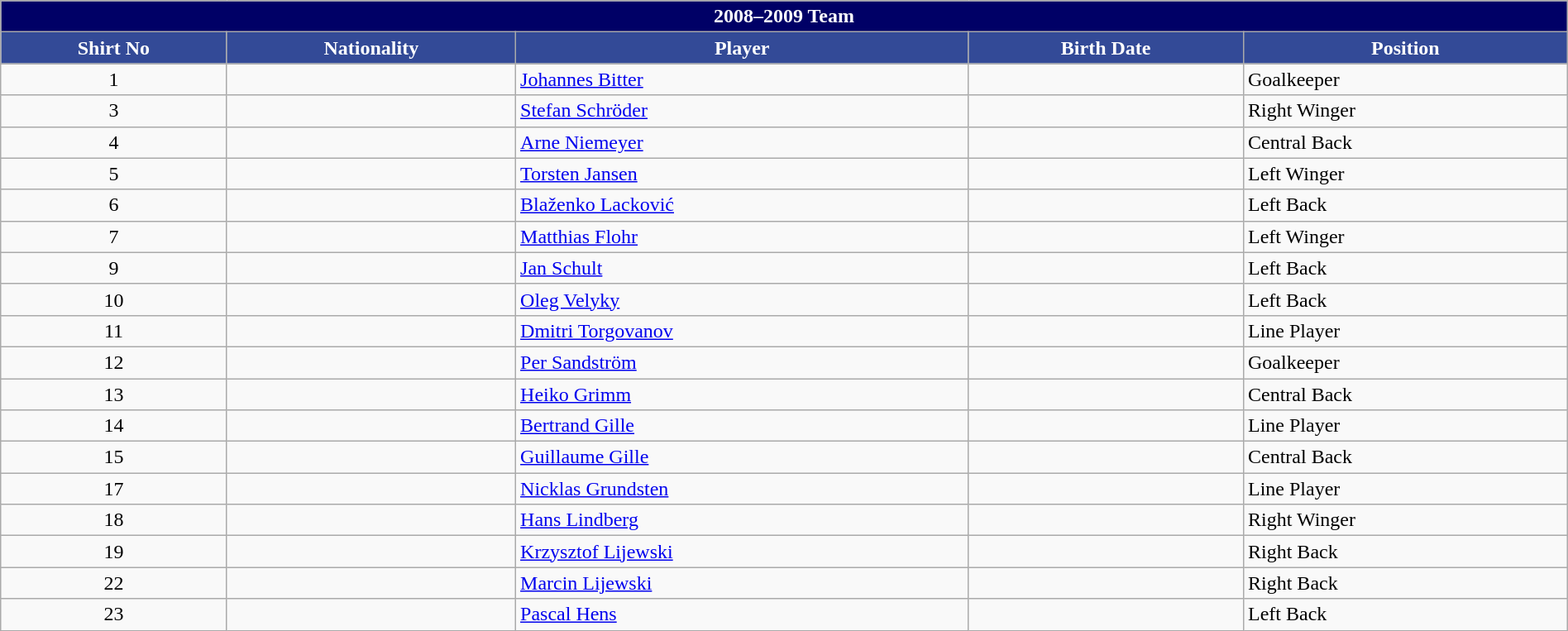<table class="wikitable collapsible collapsed" style="width:100%;">
<tr>
<th colspan=5 style="background-color:#000066;color:white;text-align:center;">2008–2009 Team</th>
</tr>
<tr>
<th style="color:white; background:#334A97">Shirt No</th>
<th style="color:white; background:#334A97">Nationality</th>
<th style="color:white; background:#334A97">Player</th>
<th style="color:white; background:#334A97">Birth Date</th>
<th style="color:white; background:#334A97">Position</th>
</tr>
<tr>
<td align=center>1</td>
<td></td>
<td><a href='#'>Johannes Bitter</a></td>
<td></td>
<td>Goalkeeper</td>
</tr>
<tr>
<td align=center>3</td>
<td></td>
<td><a href='#'>Stefan Schröder</a></td>
<td></td>
<td>Right Winger</td>
</tr>
<tr>
<td align=center>4</td>
<td></td>
<td><a href='#'>Arne Niemeyer</a></td>
<td></td>
<td>Central Back</td>
</tr>
<tr>
<td align=center>5</td>
<td></td>
<td><a href='#'>Torsten Jansen</a></td>
<td></td>
<td>Left Winger</td>
</tr>
<tr>
<td align=center>6</td>
<td></td>
<td><a href='#'>Blaženko Lacković</a></td>
<td></td>
<td>Left Back</td>
</tr>
<tr>
<td align=center>7</td>
<td></td>
<td><a href='#'>Matthias Flohr</a></td>
<td></td>
<td>Left Winger</td>
</tr>
<tr>
<td align=center>9</td>
<td></td>
<td><a href='#'>Jan Schult</a></td>
<td></td>
<td>Left Back</td>
</tr>
<tr>
<td align=center>10</td>
<td></td>
<td><a href='#'>Oleg Velyky</a></td>
<td></td>
<td>Left Back</td>
</tr>
<tr>
<td align=center>11</td>
<td></td>
<td><a href='#'>Dmitri Torgovanov</a></td>
<td></td>
<td>Line Player</td>
</tr>
<tr>
<td align=center>12</td>
<td></td>
<td><a href='#'>Per Sandström</a></td>
<td></td>
<td>Goalkeeper</td>
</tr>
<tr>
<td align=center>13</td>
<td></td>
<td><a href='#'>Heiko Grimm</a></td>
<td></td>
<td>Central Back</td>
</tr>
<tr>
<td align=center>14</td>
<td></td>
<td><a href='#'>Bertrand Gille</a></td>
<td></td>
<td>Line Player</td>
</tr>
<tr>
<td align=center>15</td>
<td></td>
<td><a href='#'>Guillaume Gille</a></td>
<td></td>
<td>Central Back</td>
</tr>
<tr>
<td align=center>17</td>
<td></td>
<td><a href='#'>Nicklas Grundsten</a></td>
<td></td>
<td>Line Player</td>
</tr>
<tr>
<td align=center>18</td>
<td></td>
<td><a href='#'>Hans Lindberg</a></td>
<td></td>
<td>Right Winger</td>
</tr>
<tr>
<td align=center>19</td>
<td></td>
<td><a href='#'>Krzysztof Lijewski</a></td>
<td></td>
<td>Right Back</td>
</tr>
<tr>
<td align=center>22</td>
<td></td>
<td><a href='#'>Marcin Lijewski</a></td>
<td></td>
<td>Right Back</td>
</tr>
<tr>
<td align=center>23</td>
<td></td>
<td><a href='#'>Pascal Hens</a></td>
<td></td>
<td>Left Back</td>
</tr>
</table>
